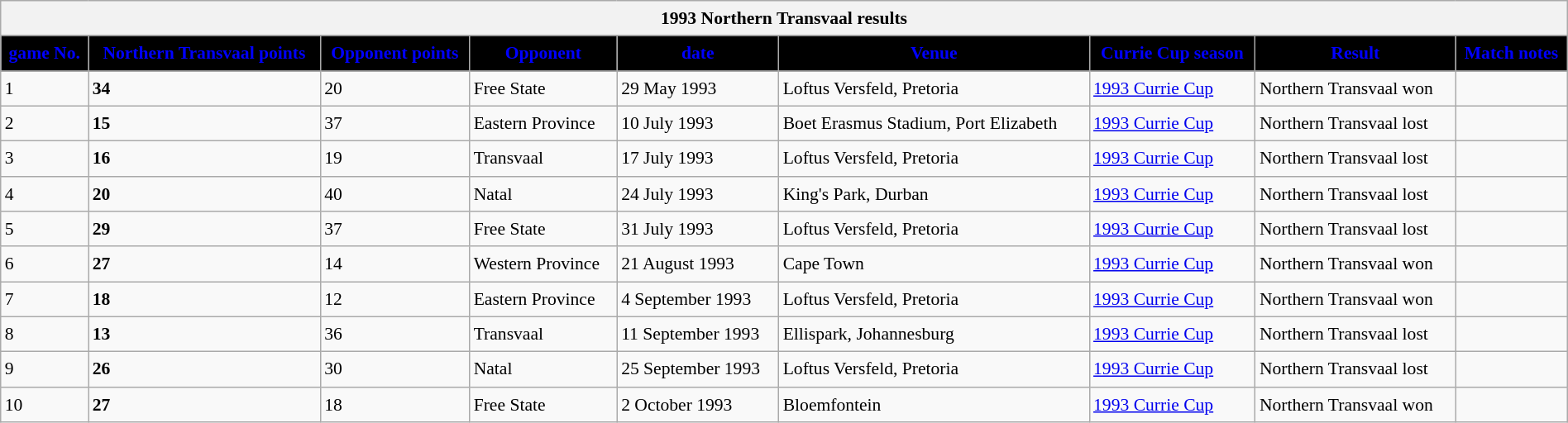<table class="wikitable collapsible sortable" style="text-align:left; line-height:150%; font-size:90%; width:100%;">
<tr>
<th colspan=9><strong>1993 Northern Transvaal results</strong></th>
</tr>
<tr>
<th style="background:black; color:blue;">game No.</th>
<th style="background:black; color:blue;">Northern Transvaal points</th>
<th style="background:black; color:blue;">Opponent points</th>
<th style="background:black; color:blue;">Opponent</th>
<th style="background:black; color:blue;">date</th>
<th style="background:black; color:blue;">Venue</th>
<th style="background:black; color:blue;">Currie Cup season</th>
<th style="background:black; color:blue;">Result</th>
<th style="background:black; color:blue;">Match notes</th>
</tr>
<tr>
<td>1</td>
<td><strong>34</strong></td>
<td>20</td>
<td>Free State</td>
<td>29 May 1993</td>
<td>Loftus Versfeld, Pretoria</td>
<td><a href='#'>1993 Currie Cup</a></td>
<td>Northern Transvaal won</td>
<td></td>
</tr>
<tr>
<td>2</td>
<td><strong>15</strong></td>
<td>37</td>
<td>Eastern Province</td>
<td>10 July 1993</td>
<td>Boet Erasmus Stadium, Port Elizabeth</td>
<td><a href='#'>1993 Currie Cup</a></td>
<td>Northern Transvaal lost</td>
<td></td>
</tr>
<tr>
<td>3</td>
<td><strong>16</strong></td>
<td>19</td>
<td>Transvaal</td>
<td>17 July 1993</td>
<td>Loftus Versfeld, Pretoria</td>
<td><a href='#'>1993 Currie Cup</a></td>
<td>Northern Transvaal lost</td>
<td></td>
</tr>
<tr>
<td>4</td>
<td><strong>20</strong></td>
<td>40</td>
<td>Natal</td>
<td>24 July 1993</td>
<td>King's  Park, Durban</td>
<td><a href='#'>1993 Currie Cup</a></td>
<td>Northern Transvaal lost</td>
<td></td>
</tr>
<tr>
<td>5</td>
<td><strong>29</strong></td>
<td>37</td>
<td>Free State</td>
<td>31 July 1993</td>
<td>Loftus Versfeld, Pretoria</td>
<td><a href='#'>1993 Currie Cup</a></td>
<td>Northern Transvaal lost</td>
<td></td>
</tr>
<tr>
<td>6</td>
<td><strong>27</strong></td>
<td>14</td>
<td>Western Province</td>
<td>21 August 1993</td>
<td>Cape Town</td>
<td><a href='#'>1993 Currie Cup</a></td>
<td>Northern Transvaal won</td>
<td></td>
</tr>
<tr>
<td>7</td>
<td><strong>18</strong></td>
<td>12</td>
<td>Eastern Province</td>
<td>4 September 1993</td>
<td>Loftus Versfeld, Pretoria</td>
<td><a href='#'>1993 Currie Cup</a></td>
<td>Northern Transvaal won</td>
<td></td>
</tr>
<tr>
<td>8</td>
<td><strong>13</strong></td>
<td>36</td>
<td>Transvaal</td>
<td>11 September 1993</td>
<td>Ellispark, Johannesburg</td>
<td><a href='#'>1993 Currie Cup</a></td>
<td>Northern Transvaal lost</td>
<td></td>
</tr>
<tr>
<td>9</td>
<td><strong>26</strong></td>
<td>30</td>
<td>Natal</td>
<td>25 September 1993</td>
<td>Loftus Versfeld, Pretoria</td>
<td><a href='#'>1993 Currie Cup</a></td>
<td>Northern Transvaal lost</td>
<td></td>
</tr>
<tr>
<td>10</td>
<td><strong>27</strong></td>
<td>18</td>
<td>Free State</td>
<td>2 October 1993</td>
<td>Bloemfontein</td>
<td><a href='#'>1993 Currie Cup</a></td>
<td>Northern Transvaal won</td>
<td></td>
</tr>
</table>
